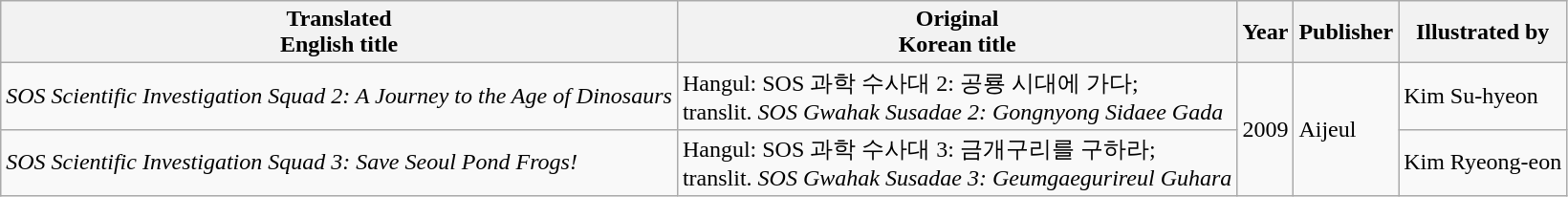<table class="wikitable">
<tr>
<th>Translated <br>English title</th>
<th>Original <br>Korean title</th>
<th>Year</th>
<th>Publisher</th>
<th>Illustrated by</th>
</tr>
<tr>
<td><em>SOS Scientific Investigation Squad 2: A Journey to the Age of Dinosaurs</em></td>
<td>Hangul: SOS 과학 수사대 2: 공룡 시대에 가다; <br>translit. <em>SOS Gwahak Susadae 2: Gongnyong Sidaee Gada</em></td>
<td rowspan="2">2009</td>
<td rowspan="2">Aijeul</td>
<td>Kim Su-hyeon</td>
</tr>
<tr>
<td><em>SOS Scientific Investigation Squad 3: Save Seoul Pond Frogs!</em></td>
<td>Hangul: SOS 과학 수사대 3: 금개구리를 구하라; <br>translit. <em>SOS Gwahak Susadae 3: Geumgaegurireul Guhara</em></td>
<td>Kim Ryeong-eon</td>
</tr>
</table>
